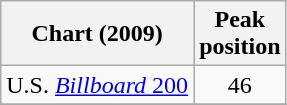<table class="wikitable sortable">
<tr>
<th align="left">Chart (2009)</th>
<th align="left">Peak<br>position</th>
</tr>
<tr>
<td align="left">U.S. <a href='#'><em>Billboard</em> 200</a></td>
<td align="center">46</td>
</tr>
<tr>
</tr>
</table>
